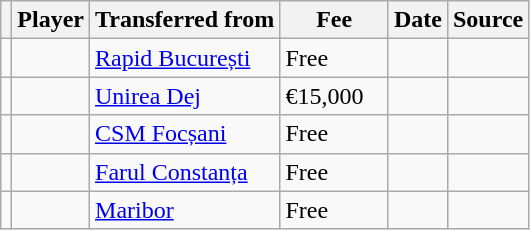<table class="wikitable plainrowheaders sortable">
<tr>
<th></th>
<th scope="col">Player</th>
<th>Transferred from</th>
<th style="width: 65px;">Fee</th>
<th scope="col">Date</th>
<th scope="col">Source</th>
</tr>
<tr>
<td align="center"></td>
<td></td>
<td> <a href='#'>Rapid București</a></td>
<td>Free</td>
<td></td>
<td></td>
</tr>
<tr>
<td align="center"></td>
<td></td>
<td> <a href='#'>Unirea Dej</a></td>
<td>€15,000</td>
<td></td>
<td></td>
</tr>
<tr>
<td align="center"></td>
<td></td>
<td> <a href='#'>CSM Focșani</a></td>
<td>Free</td>
<td></td>
<td></td>
</tr>
<tr>
<td align="center"></td>
<td></td>
<td> <a href='#'>Farul Constanța</a></td>
<td>Free</td>
<td></td>
<td></td>
</tr>
<tr>
<td align="center"></td>
<td></td>
<td> <a href='#'>Maribor</a></td>
<td>Free</td>
<td></td>
<td></td>
</tr>
</table>
